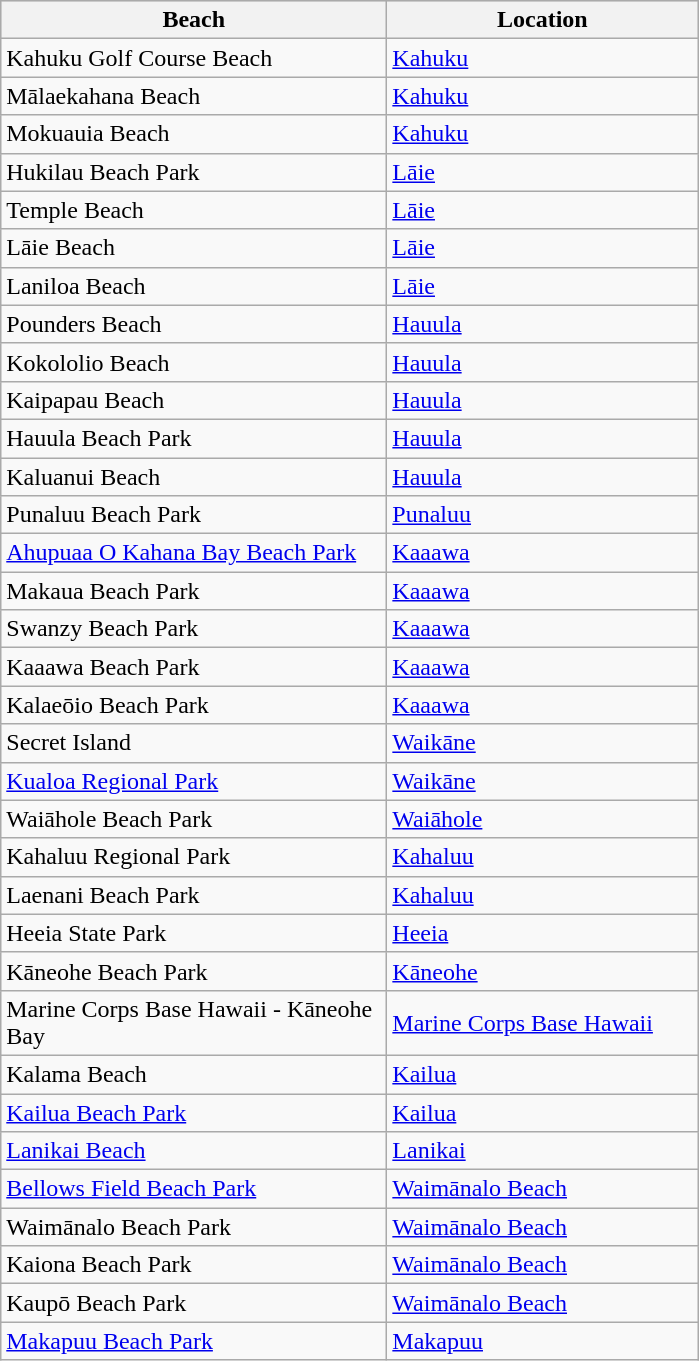<table class="wikitable sortable collapsible collapsed">
<tr align="center" bgcolor="#D6D6D6">
<th width="250"><strong>Beach</strong></th>
<th width="200"><strong>Location</strong></th>
</tr>
<tr>
<td>Kahuku Golf Course Beach</td>
<td><a href='#'>Kahuku</a></td>
</tr>
<tr>
<td>Mālaekahana Beach</td>
<td><a href='#'>Kahuku</a></td>
</tr>
<tr>
<td>Mokuauia Beach</td>
<td><a href='#'>Kahuku</a></td>
</tr>
<tr>
<td>Hukilau Beach Park</td>
<td><a href='#'>Lāie</a></td>
</tr>
<tr>
<td>Temple Beach</td>
<td><a href='#'>Lāie</a></td>
</tr>
<tr>
<td>Lāie Beach</td>
<td><a href='#'>Lāie</a></td>
</tr>
<tr>
<td>Laniloa Beach</td>
<td><a href='#'>Lāie</a></td>
</tr>
<tr>
<td>Pounders Beach</td>
<td><a href='#'>Hauula</a></td>
</tr>
<tr>
<td>Kokololio Beach</td>
<td><a href='#'>Hauula</a></td>
</tr>
<tr>
<td>Kaipapau Beach</td>
<td><a href='#'>Hauula</a></td>
</tr>
<tr>
<td>Hauula Beach Park</td>
<td><a href='#'>Hauula</a></td>
</tr>
<tr>
<td>Kaluanui Beach</td>
<td><a href='#'>Hauula</a></td>
</tr>
<tr>
<td>Punaluu Beach Park</td>
<td><a href='#'>Punaluu</a></td>
</tr>
<tr>
<td><a href='#'>Ahupuaa O Kahana Bay Beach Park</a></td>
<td><a href='#'>Kaaawa</a></td>
</tr>
<tr>
<td>Makaua Beach Park</td>
<td><a href='#'>Kaaawa</a></td>
</tr>
<tr>
<td>Swanzy Beach Park</td>
<td><a href='#'>Kaaawa</a></td>
</tr>
<tr>
<td>Kaaawa Beach Park</td>
<td><a href='#'>Kaaawa</a></td>
</tr>
<tr>
<td>Kalaeōio Beach Park</td>
<td><a href='#'>Kaaawa</a></td>
</tr>
<tr>
<td>Secret Island</td>
<td><a href='#'>Waikāne</a></td>
</tr>
<tr>
<td><a href='#'>Kualoa Regional Park</a></td>
<td><a href='#'>Waikāne</a></td>
</tr>
<tr>
<td>Waiāhole Beach Park</td>
<td><a href='#'>Waiāhole</a></td>
</tr>
<tr>
<td>Kahaluu Regional Park</td>
<td><a href='#'>Kahaluu</a></td>
</tr>
<tr>
<td>Laenani Beach Park</td>
<td><a href='#'>Kahaluu</a></td>
</tr>
<tr>
<td>Heeia State Park</td>
<td><a href='#'>Heeia</a></td>
</tr>
<tr>
<td>Kāneohe Beach Park</td>
<td><a href='#'>Kāneohe</a></td>
</tr>
<tr>
<td>Marine Corps Base Hawaii - Kāneohe Bay</td>
<td><a href='#'>Marine Corps Base Hawaii</a></td>
</tr>
<tr>
<td>Kalama Beach</td>
<td><a href='#'>Kailua</a></td>
</tr>
<tr>
<td><a href='#'>Kailua Beach Park</a></td>
<td><a href='#'>Kailua</a></td>
</tr>
<tr>
<td><a href='#'>Lanikai Beach</a></td>
<td><a href='#'>Lanikai</a></td>
</tr>
<tr>
<td><a href='#'>Bellows Field Beach Park</a></td>
<td><a href='#'>Waimānalo Beach</a></td>
</tr>
<tr>
<td>Waimānalo Beach Park</td>
<td><a href='#'>Waimānalo Beach</a></td>
</tr>
<tr>
<td>Kaiona Beach Park</td>
<td><a href='#'>Waimānalo Beach</a></td>
</tr>
<tr>
<td>Kaupō Beach Park</td>
<td><a href='#'>Waimānalo Beach</a></td>
</tr>
<tr>
<td><a href='#'>Makapuu Beach Park</a></td>
<td><a href='#'>Makapuu</a></td>
</tr>
</table>
